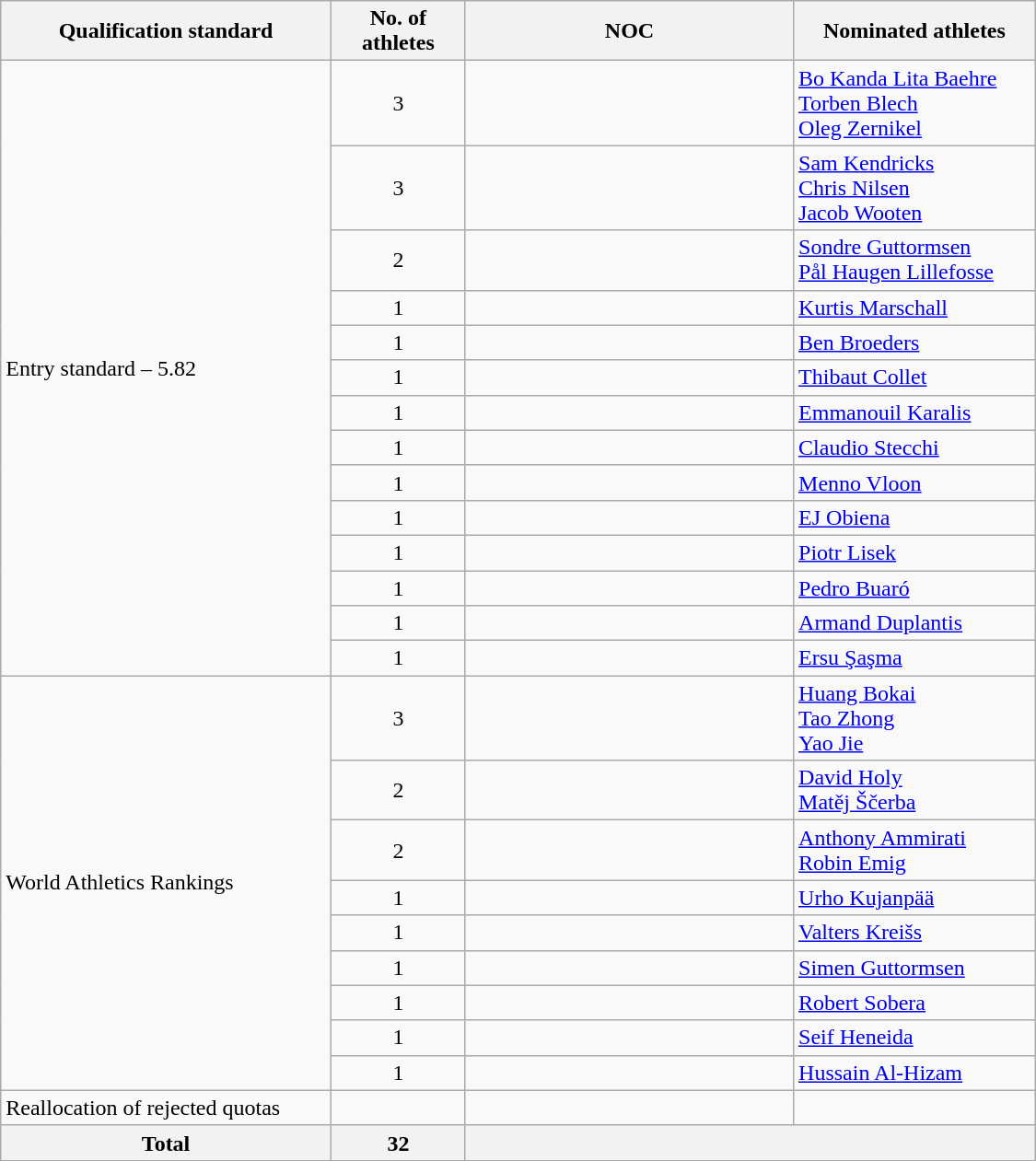<table class="wikitable sortable" style="text-align:left; width:750px;">
<tr>
<th>Qualification standard</th>
<th width=90>No. of athletes</th>
<th width=230>NOC</th>
<th>Nominated athletes</th>
</tr>
<tr>
<td rowspan=14>Entry standard – 5.82</td>
<td align=center>3</td>
<td></td>
<td><a href='#'>Bo Kanda Lita Baehre</a><br><a href='#'>Torben Blech</a><br><a href='#'>Oleg Zernikel</a></td>
</tr>
<tr>
<td align=center>3</td>
<td></td>
<td><a href='#'>Sam Kendricks</a><br><a href='#'>Chris Nilsen</a><br><a href='#'>Jacob Wooten</a></td>
</tr>
<tr>
<td align=center>2</td>
<td></td>
<td><a href='#'>Sondre Guttormsen</a><br><a href='#'>Pål Haugen Lillefosse</a></td>
</tr>
<tr>
<td align=center>1</td>
<td></td>
<td><a href='#'>Kurtis Marschall</a></td>
</tr>
<tr>
<td align=center>1</td>
<td></td>
<td><a href='#'>Ben Broeders</a></td>
</tr>
<tr>
<td align=center>1</td>
<td></td>
<td><a href='#'>Thibaut Collet</a></td>
</tr>
<tr>
<td align=center>1</td>
<td></td>
<td><a href='#'>Emmanouil Karalis</a></td>
</tr>
<tr>
<td align=center>1</td>
<td></td>
<td><a href='#'>Claudio Stecchi</a></td>
</tr>
<tr>
<td align=center>1</td>
<td></td>
<td><a href='#'>Menno Vloon</a></td>
</tr>
<tr>
<td align=center>1</td>
<td></td>
<td><a href='#'>EJ Obiena</a></td>
</tr>
<tr>
<td align=center>1</td>
<td></td>
<td><a href='#'>Piotr Lisek</a></td>
</tr>
<tr>
<td align=center>1</td>
<td></td>
<td><a href='#'>Pedro Buaró</a></td>
</tr>
<tr>
<td align=center>1</td>
<td></td>
<td><a href='#'>Armand Duplantis</a></td>
</tr>
<tr>
<td align=center>1</td>
<td></td>
<td><a href='#'>Ersu Şaşma</a></td>
</tr>
<tr>
<td rowspan="9">World Athletics Rankings</td>
<td align=center>3</td>
<td rowspan="1"></td>
<td><a href='#'>Huang Bokai</a><br><a href='#'>Tao Zhong</a><br><a href='#'>Yao Jie</a></td>
</tr>
<tr>
<td align=center>2</td>
<td></td>
<td><a href='#'>David Holy</a><br><a href='#'>Matěj Ščerba</a></td>
</tr>
<tr>
<td align=center>2</td>
<td></td>
<td><a href='#'>Anthony Ammirati</a><br><a href='#'>Robin Emig</a></td>
</tr>
<tr>
<td align=center>1</td>
<td></td>
<td><a href='#'>Urho Kujanpää</a></td>
</tr>
<tr>
<td align=center>1</td>
<td rowspan="1"></td>
<td><a href='#'>Valters Kreišs</a></td>
</tr>
<tr>
<td align=center>1</td>
<td></td>
<td><a href='#'>Simen Guttormsen</a></td>
</tr>
<tr>
<td align=center>1</td>
<td></td>
<td><a href='#'>Robert Sobera</a></td>
</tr>
<tr>
<td align=center>1</td>
<td></td>
<td><a href='#'>Seif Heneida</a></td>
</tr>
<tr>
<td align=center>1</td>
<td></td>
<td><a href='#'>Hussain Al-Hizam</a></td>
</tr>
<tr>
<td>Reallocation of rejected quotas</td>
<td align=center></td>
<td></td>
<td></td>
</tr>
<tr>
<th>Total</th>
<th>32</th>
<th colspan=2></th>
</tr>
</table>
